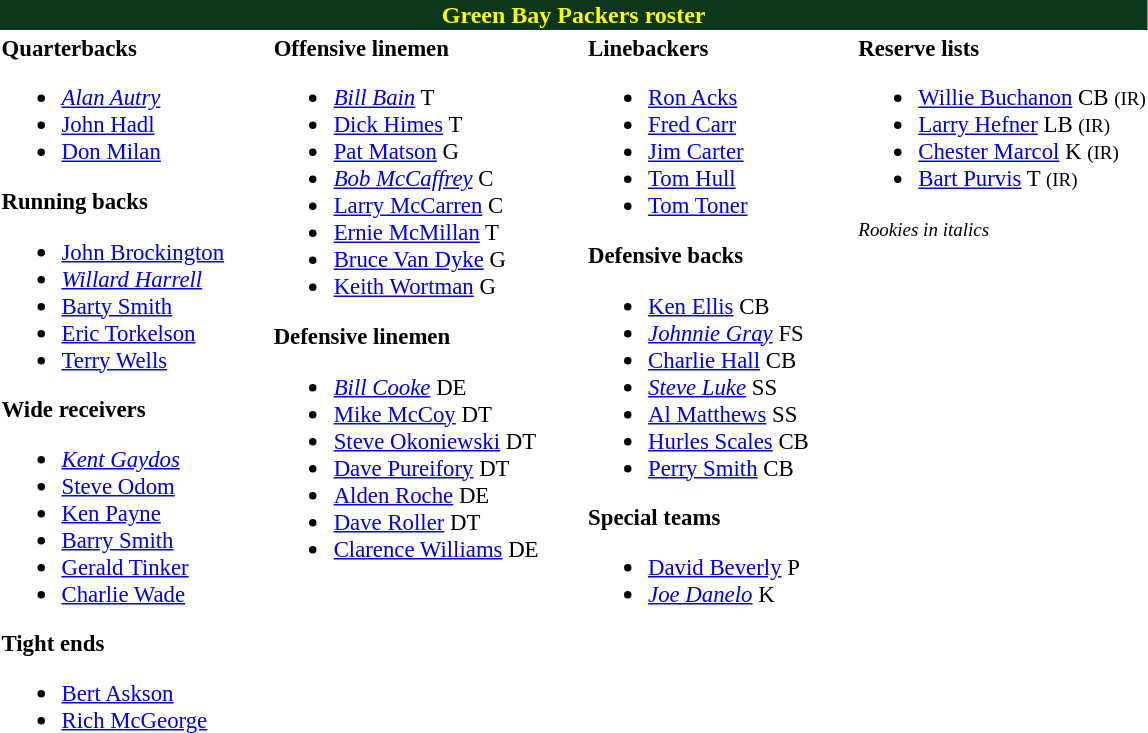<table class="toccolours" style="text-align: left;">
<tr>
<th colspan="9" style="background-color: #0C371D; color: yellow; text-align: center;">Green Bay Packers roster</th>
</tr>
<tr>
<td style="font-size: 95%;" valign="top"><strong>Quarterbacks</strong><br><ul><li> <em><a href='#'>Alan Autry</a></em></li><li> <a href='#'>John Hadl</a></li><li> <a href='#'>Don Milan</a></li></ul><strong>Running backs</strong><ul><li> <a href='#'>John Brockington</a></li><li> <em><a href='#'>Willard Harrell</a></em></li><li> <a href='#'>Barty Smith</a></li><li> <a href='#'>Eric Torkelson</a></li><li> <a href='#'>Terry Wells</a></li></ul><strong>Wide receivers</strong><ul><li> <em><a href='#'>Kent Gaydos</a></em></li><li> <a href='#'>Steve Odom</a></li><li> <a href='#'>Ken Payne</a></li><li> <a href='#'>Barry Smith</a></li><li> <a href='#'>Gerald Tinker</a></li><li> <a href='#'>Charlie Wade</a></li></ul><strong>Tight ends</strong><ul><li> <a href='#'>Bert Askson</a></li><li> <a href='#'>Rich McGeorge</a></li></ul></td>
<td style="width: 25px;"></td>
<td style="font-size: 95%;" valign="top"><strong>Offensive linemen</strong><br><ul><li> <em><a href='#'>Bill Bain</a></em> T</li><li> <a href='#'>Dick Himes</a> T</li><li> <a href='#'>Pat Matson</a> G</li><li> <em><a href='#'>Bob McCaffrey</a></em> C</li><li> <a href='#'>Larry McCarren</a> C</li><li> <a href='#'>Ernie McMillan</a> T</li><li> <a href='#'>Bruce Van Dyke</a> G</li><li> <a href='#'>Keith Wortman</a> G</li></ul><strong>Defensive linemen</strong><ul><li> <em><a href='#'>Bill Cooke</a></em> DE</li><li> <a href='#'>Mike McCoy</a> DT</li><li> <a href='#'>Steve Okoniewski</a> DT</li><li> <a href='#'>Dave Pureifory</a> DT</li><li> <a href='#'>Alden Roche</a> DE</li><li> <a href='#'>Dave Roller</a> DT</li><li> <a href='#'>Clarence Williams</a> DE</li></ul></td>
<td style="width: 25px;"></td>
<td style="font-size: 95%;" valign="top"><strong>Linebackers</strong><br><ul><li> <a href='#'>Ron Acks</a></li><li> <a href='#'>Fred Carr</a></li><li> <a href='#'>Jim Carter</a></li><li> <a href='#'>Tom Hull</a></li><li> <a href='#'>Tom Toner</a></li></ul><strong>Defensive backs</strong><ul><li> <a href='#'>Ken Ellis</a> CB</li><li> <em><a href='#'>Johnnie Gray</a></em> FS</li><li> <a href='#'>Charlie Hall</a> CB</li><li> <em><a href='#'>Steve Luke</a></em> SS</li><li> <a href='#'>Al Matthews</a> SS</li><li> <a href='#'>Hurles Scales</a> CB</li><li> <a href='#'>Perry Smith</a> CB</li></ul><strong>Special teams</strong><ul><li> <a href='#'>David Beverly</a> P</li><li> <em><a href='#'>Joe Danelo</a></em> K</li></ul></td>
<td style="width: 25px;"></td>
<td style="font-size: 95%;" valign="top"><strong>Reserve lists</strong><br><ul><li> <a href='#'>Willie Buchanon</a> CB <small>(IR)</small> </li><li> <a href='#'>Larry Hefner</a> LB <small>(IR)</small> </li><li> <a href='#'>Chester Marcol</a> K <small>(IR)</small> </li><li> <a href='#'>Bart Purvis</a> T <small>(IR)</small> </li></ul><small><em>Rookies in italics</em></small><br></td>
</tr>
<tr>
</tr>
</table>
